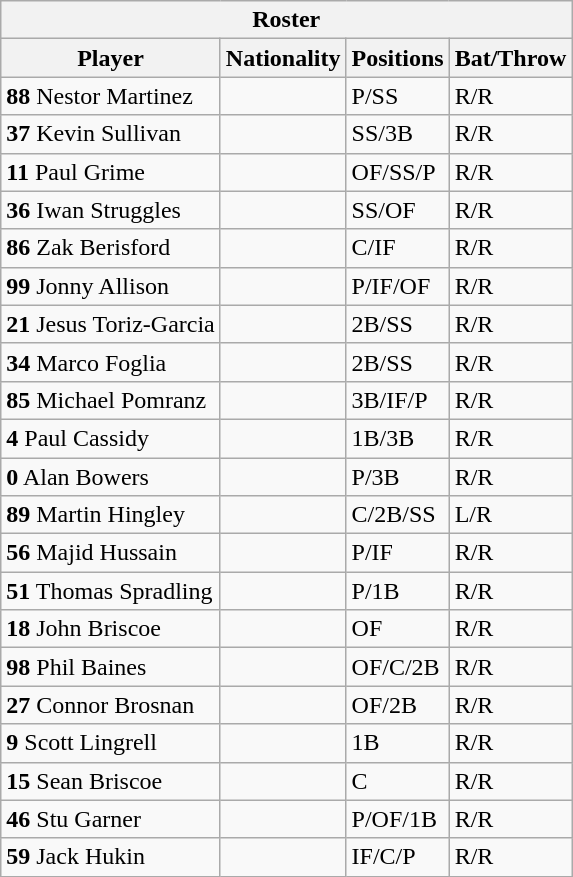<table class="wikitable">
<tr>
<th colspan="4">Roster </th>
</tr>
<tr>
<th>Player</th>
<th>Nationality</th>
<th>Positions</th>
<th>Bat/Throw</th>
</tr>
<tr>
<td><strong>88</strong> Nestor Martinez</td>
<td></td>
<td>P/SS</td>
<td>R/R</td>
</tr>
<tr>
<td><strong>37</strong> Kevin Sullivan</td>
<td></td>
<td>SS/3B</td>
<td>R/R</td>
</tr>
<tr>
<td><strong>11</strong> Paul Grime</td>
<td></td>
<td>OF/SS/P</td>
<td>R/R</td>
</tr>
<tr>
<td><strong>36</strong> Iwan Struggles</td>
<td></td>
<td>SS/OF</td>
<td>R/R</td>
</tr>
<tr>
<td><strong>86</strong> Zak Berisford</td>
<td></td>
<td>C/IF</td>
<td>R/R</td>
</tr>
<tr>
<td><strong>99</strong> Jonny Allison</td>
<td></td>
<td>P/IF/OF</td>
<td>R/R</td>
</tr>
<tr>
<td><strong>21</strong> Jesus Toriz-Garcia</td>
<td></td>
<td>2B/SS</td>
<td>R/R</td>
</tr>
<tr>
<td><strong>34</strong> Marco Foglia</td>
<td></td>
<td>2B/SS</td>
<td>R/R</td>
</tr>
<tr>
<td><strong>85</strong> Michael Pomranz</td>
<td></td>
<td>3B/IF/P</td>
<td>R/R</td>
</tr>
<tr>
<td><strong>4</strong> Paul Cassidy</td>
<td></td>
<td>1B/3B</td>
<td>R/R</td>
</tr>
<tr>
<td><strong>0</strong> Alan Bowers</td>
<td></td>
<td>P/3B</td>
<td>R/R</td>
</tr>
<tr>
<td><strong>89</strong> Martin Hingley</td>
<td></td>
<td>C/2B/SS</td>
<td>L/R</td>
</tr>
<tr>
<td><strong>56</strong> Majid Hussain</td>
<td></td>
<td>P/IF</td>
<td>R/R</td>
</tr>
<tr>
<td><strong>51</strong> Thomas Spradling</td>
<td></td>
<td>P/1B</td>
<td>R/R</td>
</tr>
<tr>
<td><strong>18</strong> John Briscoe</td>
<td></td>
<td>OF</td>
<td>R/R</td>
</tr>
<tr>
<td><strong>98</strong> Phil Baines</td>
<td></td>
<td>OF/C/2B</td>
<td>R/R</td>
</tr>
<tr>
<td><strong>27</strong> Connor Brosnan</td>
<td></td>
<td>OF/2B</td>
<td>R/R</td>
</tr>
<tr>
<td><strong>9</strong> Scott Lingrell</td>
<td></td>
<td>1B</td>
<td>R/R</td>
</tr>
<tr>
<td><strong>15</strong> Sean Briscoe</td>
<td></td>
<td>C</td>
<td>R/R</td>
</tr>
<tr>
<td><strong>46</strong> Stu Garner</td>
<td></td>
<td>P/OF/1B</td>
<td>R/R</td>
</tr>
<tr>
<td><strong>59</strong> Jack Hukin</td>
<td></td>
<td>IF/C/P</td>
<td>R/R</td>
</tr>
</table>
